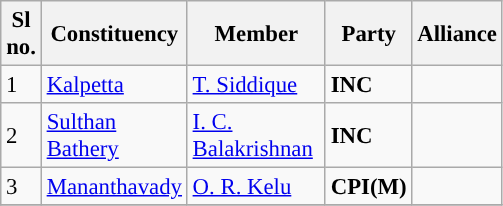<table class="wikitable  sortable" style="font-size: 95%;">
<tr>
<th width="20px">Sl no.</th>
<th width="75px">Constituency</th>
<th width="85px">Member</th>
<th width="35px">Party</th>
<th width="35px">Alliance</th>
</tr>
<tr>
<td>1</td>
<td><a href='#'>Kalpetta</a></td>
<td><a href='#'>T. Siddique</a></td>
<td style="background:"><strong>INC</strong></td>
<td></td>
</tr>
<tr>
<td>2</td>
<td><a href='#'>Sulthan Bathery</a></td>
<td><a href='#'>I. C. Balakrishnan</a></td>
<td style="background:"><strong>INC</strong></td>
<td></td>
</tr>
<tr>
<td>3</td>
<td><a href='#'>Mananthavady</a></td>
<td><a href='#'>O. R. Kelu</a></td>
<td style="background:"><strong>CPI(M)</strong></td>
<td></td>
</tr>
<tr>
</tr>
</table>
